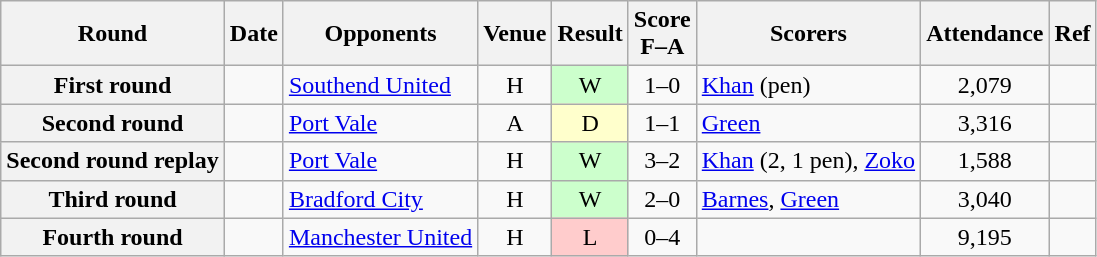<table class="wikitable plainrowheaders sortable" style="text-align:center">
<tr>
<th scope="col">Round</th>
<th scope="col">Date</th>
<th scope="col">Opponents</th>
<th scope="col">Venue</th>
<th scope="col">Result</th>
<th scope="col">Score<br>F–A</th>
<th scope="col" class="unsortable">Scorers</th>
<th scope="col">Attendance</th>
<th scope="col" class="unsortable">Ref</th>
</tr>
<tr>
<th scope="row">First round</th>
<td align="left"></td>
<td align="left"><a href='#'>Southend United</a></td>
<td>H</td>
<td style="background-color:#CCFFCC">W</td>
<td>1–0</td>
<td align="left"><a href='#'>Khan</a> (pen)</td>
<td>2,079</td>
<td></td>
</tr>
<tr>
<th scope="row">Second round</th>
<td align="left"></td>
<td align="left"><a href='#'>Port Vale</a></td>
<td>A</td>
<td style="background-color:#FFFFCC">D</td>
<td>1–1</td>
<td align="left"><a href='#'>Green</a></td>
<td>3,316</td>
<td></td>
</tr>
<tr>
<th scope="row">Second round replay</th>
<td align="left"></td>
<td align="left"><a href='#'>Port Vale</a></td>
<td>H</td>
<td style="background-color:#CCFFCC">W</td>
<td>3–2</td>
<td align="left"><a href='#'>Khan</a> (2, 1 pen), <a href='#'>Zoko</a></td>
<td>1,588</td>
<td></td>
</tr>
<tr>
<th scope="row">Third round</th>
<td align="left"></td>
<td align="left"><a href='#'>Bradford City</a></td>
<td>H</td>
<td style="background-color:#CCFFCC">W</td>
<td>2–0</td>
<td align="left"><a href='#'>Barnes</a>, <a href='#'>Green</a></td>
<td>3,040</td>
<td></td>
</tr>
<tr>
<th scope="row">Fourth round</th>
<td align="left"></td>
<td align="left"><a href='#'>Manchester United</a></td>
<td>H</td>
<td style="background-color:#FFCCCC">L</td>
<td>0–4</td>
<td align="left"></td>
<td>9,195</td>
<td></td>
</tr>
</table>
